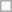<table class="wikitable">
<tr>
<td></td>
</tr>
</table>
